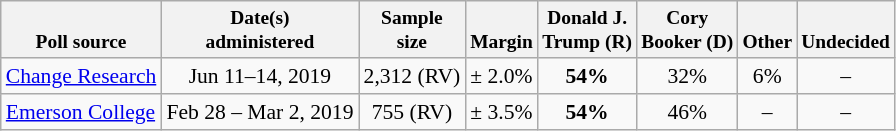<table class="wikitable" style="font-size:90%;text-align:center;">
<tr valign=bottom style="font-size:90%;">
<th>Poll source</th>
<th>Date(s)<br>administered</th>
<th>Sample<br>size</th>
<th>Margin<br></th>
<th>Donald J.<br>Trump (R)</th>
<th>Cory<br>Booker (D)</th>
<th>Other</th>
<th>Undecided</th>
</tr>
<tr>
<td style="text-align:left;"><a href='#'>Change Research</a></td>
<td>Jun 11–14, 2019</td>
<td>2,312 (RV)</td>
<td>± 2.0%</td>
<td><strong>54%</strong></td>
<td>32%</td>
<td>6%</td>
<td>–</td>
</tr>
<tr>
<td style="text-align:left;"><a href='#'>Emerson College</a></td>
<td>Feb 28 – Mar 2, 2019</td>
<td>755 (RV)</td>
<td>± 3.5%</td>
<td><strong>54%</strong></td>
<td>46%</td>
<td>–</td>
<td>–</td>
</tr>
</table>
